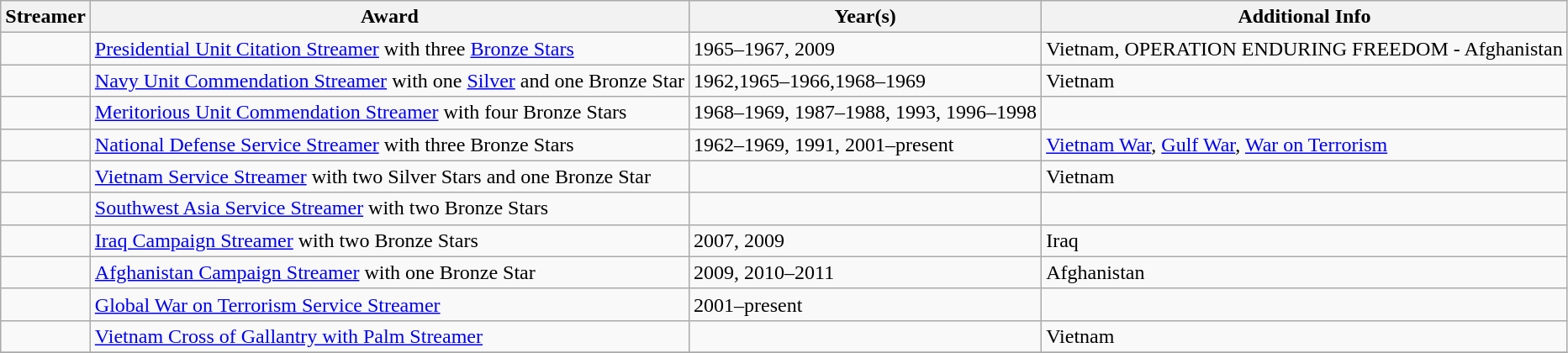<table class=wikitable>
<tr>
<th>Streamer</th>
<th>Award</th>
<th>Year(s)</th>
<th>Additional Info</th>
</tr>
<tr>
<td></td>
<td><a href='#'>Presidential Unit Citation Streamer</a> with three <a href='#'>Bronze Stars</a></td>
<td>1965–1967, 2009</td>
<td>Vietnam, OPERATION ENDURING FREEDOM - Afghanistan</td>
</tr>
<tr>
<td></td>
<td><a href='#'>Navy Unit Commendation Streamer</a> with one <a href='#'>Silver</a> and one Bronze Star</td>
<td>1962,1965–1966,1968–1969</td>
<td>Vietnam</td>
</tr>
<tr>
<td></td>
<td><a href='#'>Meritorious Unit Commendation Streamer</a> with four Bronze Stars</td>
<td>1968–1969, 1987–1988, 1993, 1996–1998</td>
<td><br></td>
</tr>
<tr>
<td></td>
<td><a href='#'>National Defense Service Streamer</a> with three Bronze Stars</td>
<td>1962–1969, 1991, 2001–present</td>
<td><a href='#'>Vietnam War</a>, <a href='#'>Gulf War</a>, <a href='#'>War on Terrorism</a></td>
</tr>
<tr>
<td></td>
<td><a href='#'>Vietnam Service Streamer</a> with two Silver Stars and one Bronze Star</td>
<td><br></td>
<td>Vietnam</td>
</tr>
<tr>
<td></td>
<td><a href='#'>Southwest Asia Service Streamer</a> with two Bronze Stars</td>
<td><br></td>
<td><br></td>
</tr>
<tr>
<td></td>
<td><a href='#'>Iraq Campaign Streamer</a> with two Bronze Stars</td>
<td>2007, 2009</td>
<td>Iraq</td>
</tr>
<tr>
<td></td>
<td><a href='#'>Afghanistan Campaign Streamer</a> with one Bronze Star</td>
<td>2009, 2010–2011</td>
<td>Afghanistan</td>
</tr>
<tr>
<td></td>
<td><a href='#'>Global War on Terrorism Service Streamer</a></td>
<td>2001–present</td>
<td><br></td>
</tr>
<tr>
<td></td>
<td><a href='#'>Vietnam Cross of Gallantry with Palm Streamer</a></td>
<td><br></td>
<td>Vietnam</td>
</tr>
<tr>
</tr>
</table>
